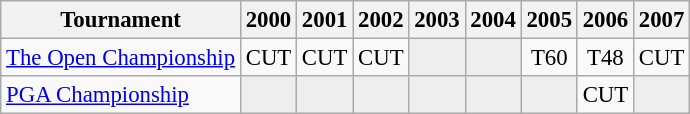<table class="wikitable" style="font-size:95%;text-align:center;">
<tr>
<th>Tournament</th>
<th>2000</th>
<th>2001</th>
<th>2002</th>
<th>2003</th>
<th>2004</th>
<th>2005</th>
<th>2006</th>
<th>2007</th>
</tr>
<tr>
<td align=left><a href='#'>The Open Championship</a></td>
<td>CUT</td>
<td>CUT</td>
<td>CUT</td>
<td style="background:#eeeeee;"></td>
<td style="background:#eeeeee;"></td>
<td>T60</td>
<td>T48</td>
<td>CUT</td>
</tr>
<tr>
<td align=left><a href='#'>PGA Championship</a></td>
<td style="background:#eeeeee;"></td>
<td style="background:#eeeeee;"></td>
<td style="background:#eeeeee;"></td>
<td style="background:#eeeeee;"></td>
<td style="background:#eeeeee;"></td>
<td style="background:#eeeeee;"></td>
<td>CUT</td>
<td style="background:#eeeeee;"></td>
</tr>
</table>
